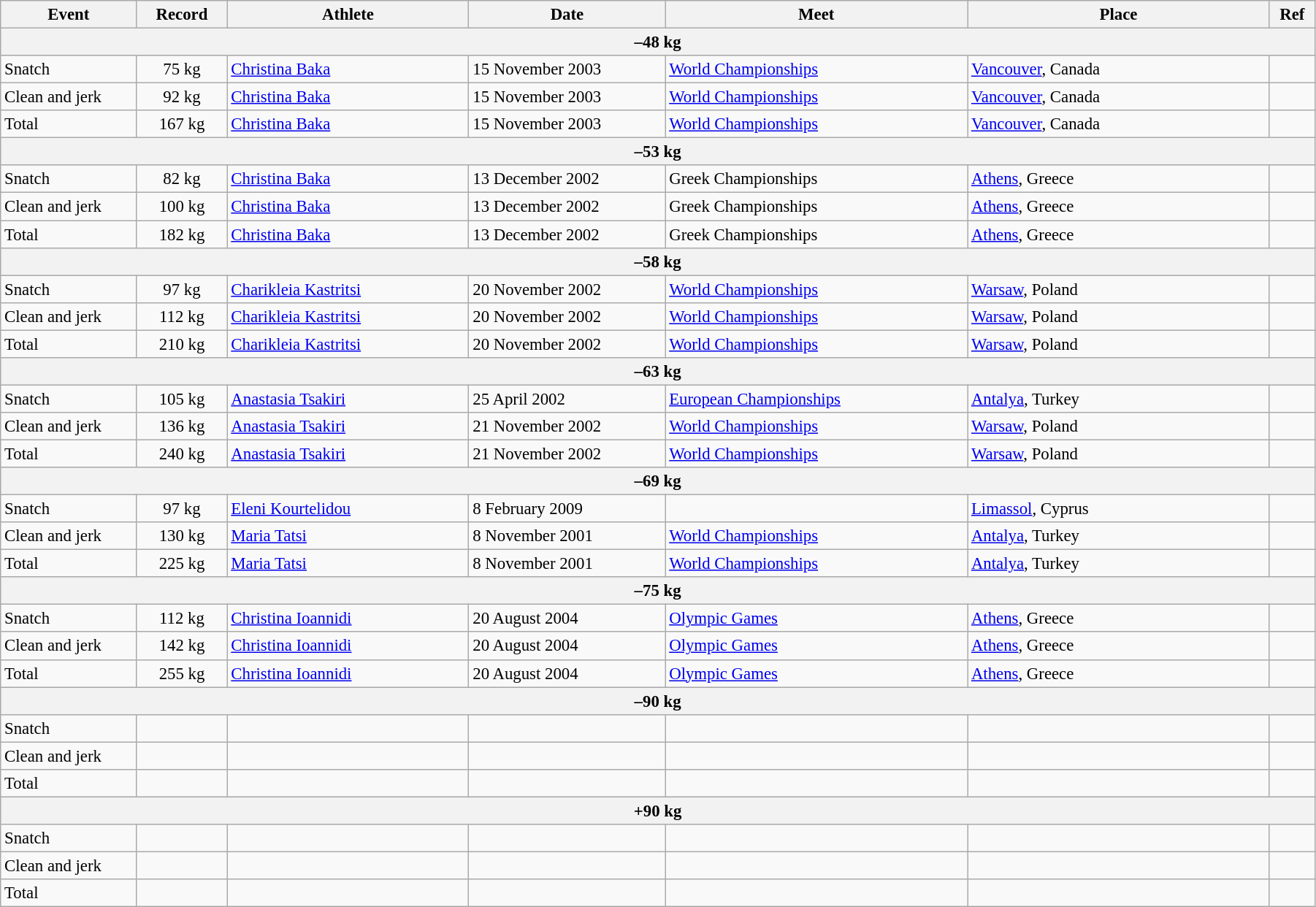<table class="wikitable" style="font-size:95%; width: 95%;">
<tr>
<th width=9%>Event</th>
<th width=6%>Record</th>
<th width=16%>Athlete</th>
<th width=13%>Date</th>
<th width=20%>Meet</th>
<th width=20%>Place</th>
<th width=3%>Ref</th>
</tr>
<tr bgcolor="#DDDDDD">
<th colspan="7">–48 kg</th>
</tr>
<tr>
<td>Snatch</td>
<td align="center">75 kg</td>
<td><a href='#'>Christina Baka</a></td>
<td>15 November 2003</td>
<td><a href='#'>World Championships</a></td>
<td><a href='#'>Vancouver</a>, Canada</td>
<td></td>
</tr>
<tr>
<td>Clean and jerk</td>
<td align="center">92 kg</td>
<td><a href='#'>Christina Baka</a></td>
<td>15 November 2003</td>
<td><a href='#'>World Championships</a></td>
<td><a href='#'>Vancouver</a>, Canada</td>
<td></td>
</tr>
<tr>
<td>Total</td>
<td align="center">167 kg</td>
<td><a href='#'>Christina Baka</a></td>
<td>15 November 2003</td>
<td><a href='#'>World Championships</a></td>
<td><a href='#'>Vancouver</a>, Canada</td>
<td></td>
</tr>
<tr bgcolor="#DDDDDD">
<th colspan="7">–53 kg</th>
</tr>
<tr>
<td>Snatch</td>
<td align="center">82 kg</td>
<td><a href='#'>Christina Baka</a></td>
<td>13 December 2002</td>
<td>Greek Championships</td>
<td><a href='#'>Athens</a>, Greece</td>
<td></td>
</tr>
<tr>
<td>Clean and jerk</td>
<td align="center">100 kg</td>
<td><a href='#'>Christina Baka</a></td>
<td>13 December 2002</td>
<td>Greek Championships</td>
<td><a href='#'>Athens</a>, Greece</td>
<td></td>
</tr>
<tr>
<td>Total</td>
<td align="center">182 kg</td>
<td><a href='#'>Christina Baka</a></td>
<td>13 December 2002</td>
<td>Greek Championships</td>
<td><a href='#'>Athens</a>, Greece</td>
<td></td>
</tr>
<tr bgcolor="#DDDDDD">
<th colspan="7">–58 kg</th>
</tr>
<tr>
<td>Snatch</td>
<td align="center">97 kg</td>
<td><a href='#'>Charikleia Kastritsi</a></td>
<td>20 November 2002</td>
<td><a href='#'>World Championships</a></td>
<td><a href='#'>Warsaw</a>, Poland</td>
<td></td>
</tr>
<tr>
<td>Clean and jerk</td>
<td align="center">112 kg</td>
<td><a href='#'>Charikleia Kastritsi</a></td>
<td>20 November 2002</td>
<td><a href='#'>World Championships</a></td>
<td><a href='#'>Warsaw</a>, Poland</td>
<td></td>
</tr>
<tr>
<td>Total</td>
<td align="center">210 kg</td>
<td><a href='#'>Charikleia Kastritsi</a></td>
<td>20 November 2002</td>
<td><a href='#'>World Championships</a></td>
<td><a href='#'>Warsaw</a>, Poland</td>
<td></td>
</tr>
<tr bgcolor="#DDDDDD">
<th colspan="7">–63 kg</th>
</tr>
<tr>
<td>Snatch</td>
<td align="center">105 kg</td>
<td><a href='#'>Anastasia Tsakiri</a></td>
<td>25 April 2002</td>
<td><a href='#'>European Championships</a></td>
<td><a href='#'>Antalya</a>, Turkey</td>
<td></td>
</tr>
<tr>
<td>Clean and jerk</td>
<td align="center">136 kg</td>
<td><a href='#'>Anastasia Tsakiri</a></td>
<td>21 November 2002</td>
<td><a href='#'>World Championships</a></td>
<td><a href='#'>Warsaw</a>, Poland</td>
<td></td>
</tr>
<tr>
<td>Total</td>
<td align="center">240 kg</td>
<td><a href='#'>Anastasia Tsakiri</a></td>
<td>21 November 2002</td>
<td><a href='#'>World Championships</a></td>
<td><a href='#'>Warsaw</a>, Poland</td>
<td></td>
</tr>
<tr bgcolor="#DDDDDD">
<th colspan="7">–69 kg</th>
</tr>
<tr>
<td>Snatch</td>
<td align="center">97 kg</td>
<td><a href='#'>Eleni Kourtelidou</a></td>
<td>8 February 2009</td>
<td></td>
<td><a href='#'>Limassol</a>, Cyprus</td>
<td></td>
</tr>
<tr>
<td>Clean and jerk</td>
<td align="center">130 kg</td>
<td><a href='#'>Maria Tatsi</a></td>
<td>8 November 2001</td>
<td><a href='#'>World Championships</a></td>
<td><a href='#'>Antalya</a>, Turkey</td>
<td></td>
</tr>
<tr>
<td>Total</td>
<td align="center">225 kg</td>
<td><a href='#'>Maria Tatsi</a></td>
<td>8 November 2001</td>
<td><a href='#'>World Championships</a></td>
<td><a href='#'>Antalya</a>, Turkey</td>
<td></td>
</tr>
<tr bgcolor="#DDDDDD">
<th colspan="7">–75 kg</th>
</tr>
<tr>
<td>Snatch</td>
<td align="center">112 kg</td>
<td><a href='#'>Christina Ioannidi</a></td>
<td>20 August 2004</td>
<td><a href='#'>Olympic Games</a></td>
<td><a href='#'>Athens</a>, Greece</td>
<td></td>
</tr>
<tr>
<td>Clean and jerk</td>
<td align="center">142 kg</td>
<td><a href='#'>Christina Ioannidi</a></td>
<td>20 August 2004</td>
<td><a href='#'>Olympic Games</a></td>
<td><a href='#'>Athens</a>, Greece</td>
<td></td>
</tr>
<tr>
<td>Total</td>
<td align="center">255 kg</td>
<td><a href='#'>Christina Ioannidi</a></td>
<td>20 August 2004</td>
<td><a href='#'>Olympic Games</a></td>
<td><a href='#'>Athens</a>, Greece</td>
<td></td>
</tr>
<tr bgcolor="#DDDDDD">
<th colspan="7">–90 kg</th>
</tr>
<tr>
<td>Snatch</td>
<td align="center"></td>
<td></td>
<td></td>
<td></td>
<td></td>
<td></td>
</tr>
<tr>
<td>Clean and jerk</td>
<td align="center"></td>
<td></td>
<td></td>
<td></td>
<td></td>
<td></td>
</tr>
<tr>
<td>Total</td>
<td align="center"></td>
<td></td>
<td></td>
<td></td>
<td></td>
<td></td>
</tr>
<tr bgcolor="#DDDDDD">
<th colspan="7">+90 kg</th>
</tr>
<tr>
<td>Snatch</td>
<td align="center"></td>
<td></td>
<td></td>
<td></td>
<td></td>
<td></td>
</tr>
<tr>
<td>Clean and jerk</td>
<td align="center"></td>
<td></td>
<td></td>
<td></td>
<td></td>
<td></td>
</tr>
<tr>
<td>Total</td>
<td align="center"></td>
<td></td>
<td></td>
<td></td>
<td></td>
<td></td>
</tr>
</table>
